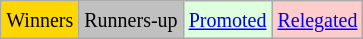<table class="wikitable">
<tr>
<td bgcolor=gold><small>Winners</small></td>
<td style="background:silver;"><small>Runners-up</small></td>
<td style="background:#dfd;"><small><a href='#'>Promoted</a></small></td>
<td style="background:#fcc;"><small><a href='#'>Relegated</a></small></td>
</tr>
</table>
